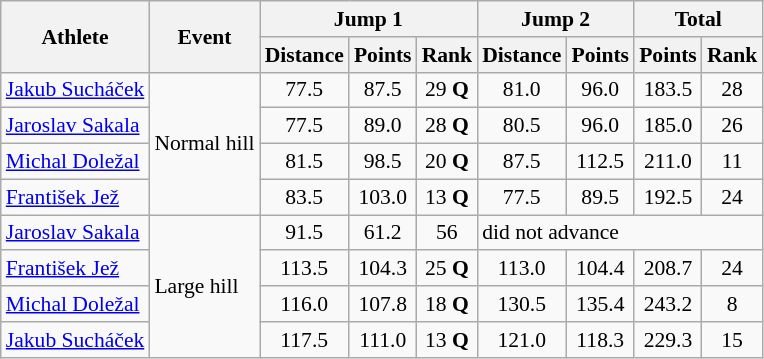<table class="wikitable" style="font-size:90%">
<tr>
<th rowspan="2">Athlete</th>
<th rowspan="2">Event</th>
<th colspan="3">Jump 1</th>
<th colspan="2">Jump 2</th>
<th colspan="2">Total</th>
</tr>
<tr>
<th>Distance</th>
<th>Points</th>
<th>Rank</th>
<th>Distance</th>
<th>Points</th>
<th>Points</th>
<th>Rank</th>
</tr>
<tr>
<td><a href='#'>Jakub Sucháček</a></td>
<td rowspan="4">Normal hill</td>
<td align="center">77.5</td>
<td align="center">87.5</td>
<td align="center">29 <strong>Q</strong></td>
<td align="center">81.0</td>
<td align="center">96.0</td>
<td align="center">183.5</td>
<td align="center">28</td>
</tr>
<tr>
<td><a href='#'>Jaroslav Sakala</a></td>
<td align="center">77.5</td>
<td align="center">89.0</td>
<td align="center">28 <strong>Q</strong></td>
<td align="center">80.5</td>
<td align="center">96.0</td>
<td align="center">185.0</td>
<td align="center">26</td>
</tr>
<tr>
<td><a href='#'>Michal Doležal</a></td>
<td align="center">81.5</td>
<td align="center">98.5</td>
<td align="center">20 <strong>Q</strong></td>
<td align="center">87.5</td>
<td align="center">112.5</td>
<td align="center">211.0</td>
<td align="center">11</td>
</tr>
<tr>
<td><a href='#'>František Jež</a></td>
<td align="center">83.5</td>
<td align="center">103.0</td>
<td align="center">13 <strong>Q</strong></td>
<td align="center">77.5</td>
<td align="center">89.5</td>
<td align="center">192.5</td>
<td align="center">24</td>
</tr>
<tr>
<td><a href='#'>Jaroslav Sakala</a></td>
<td rowspan="4">Large hill</td>
<td align="center">91.5</td>
<td align="center">61.2</td>
<td align="center">56</td>
<td colspan="4">did not advance</td>
</tr>
<tr>
<td><a href='#'>František Jež</a></td>
<td align="center">113.5</td>
<td align="center">104.3</td>
<td align="center">25 <strong>Q</strong></td>
<td align="center">113.0</td>
<td align="center">104.4</td>
<td align="center">208.7</td>
<td align="center">24</td>
</tr>
<tr>
<td><a href='#'>Michal Doležal</a></td>
<td align="center">116.0</td>
<td align="center">107.8</td>
<td align="center">18 <strong>Q</strong></td>
<td align="center">130.5</td>
<td align="center">135.4</td>
<td align="center">243.2</td>
<td align="center">8</td>
</tr>
<tr>
<td><a href='#'>Jakub Sucháček</a></td>
<td align="center">117.5</td>
<td align="center">111.0</td>
<td align="center">13 <strong>Q</strong></td>
<td align="center">121.0</td>
<td align="center">118.3</td>
<td align="center">229.3</td>
<td align="center">15</td>
</tr>
</table>
